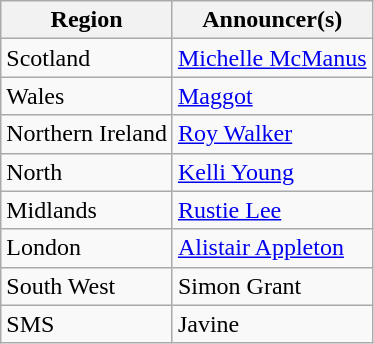<table class="wikitable">
<tr>
<th>Region</th>
<th>Announcer(s)</th>
</tr>
<tr>
<td>Scotland</td>
<td><a href='#'>Michelle McManus</a></td>
</tr>
<tr>
<td>Wales</td>
<td><a href='#'>Maggot</a></td>
</tr>
<tr>
<td>Northern Ireland</td>
<td><a href='#'>Roy Walker</a></td>
</tr>
<tr>
<td>North</td>
<td><a href='#'>Kelli Young</a></td>
</tr>
<tr>
<td>Midlands</td>
<td><a href='#'>Rustie Lee</a></td>
</tr>
<tr>
<td>London</td>
<td><a href='#'>Alistair Appleton</a></td>
</tr>
<tr>
<td>South West</td>
<td>Simon Grant</td>
</tr>
<tr>
<td>SMS</td>
<td>Javine</td>
</tr>
</table>
